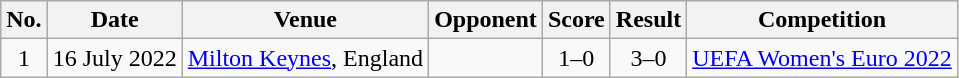<table class="wikitable sortable">
<tr>
<th scope="col">No.</th>
<th scope="col">Date</th>
<th scope="col">Venue</th>
<th scope="col">Opponent</th>
<th scope="col">Score</th>
<th scope="col">Result</th>
<th scope="col">Competition</th>
</tr>
<tr>
<td align="center">1</td>
<td>16 July 2022</td>
<td><a href='#'>Milton Keynes</a>, England</td>
<td></td>
<td align="center">1–0</td>
<td align="center">3–0</td>
<td><a href='#'>UEFA Women's Euro 2022</a></td>
</tr>
</table>
